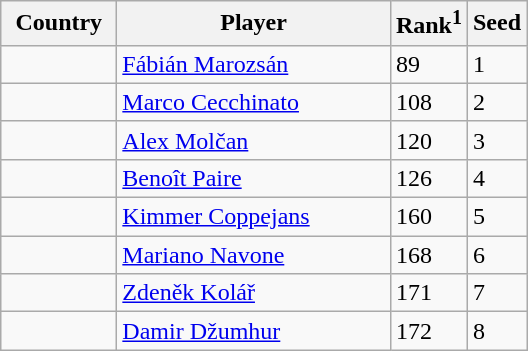<table class="sortable wikitable">
<tr>
<th width="70">Country</th>
<th width="175">Player</th>
<th>Rank<sup>1</sup></th>
<th>Seed</th>
</tr>
<tr>
<td></td>
<td><a href='#'>Fábián Marozsán</a></td>
<td>89</td>
<td>1</td>
</tr>
<tr>
<td></td>
<td><a href='#'>Marco Cecchinato</a></td>
<td>108</td>
<td>2</td>
</tr>
<tr>
<td></td>
<td><a href='#'>Alex Molčan</a></td>
<td>120</td>
<td>3</td>
</tr>
<tr>
<td></td>
<td><a href='#'>Benoît Paire</a></td>
<td>126</td>
<td>4</td>
</tr>
<tr>
<td></td>
<td><a href='#'>Kimmer Coppejans</a></td>
<td>160</td>
<td>5</td>
</tr>
<tr>
<td></td>
<td><a href='#'>Mariano Navone</a></td>
<td>168</td>
<td>6</td>
</tr>
<tr>
<td></td>
<td><a href='#'>Zdeněk Kolář</a></td>
<td>171</td>
<td>7</td>
</tr>
<tr>
<td></td>
<td><a href='#'>Damir Džumhur</a></td>
<td>172</td>
<td>8</td>
</tr>
</table>
